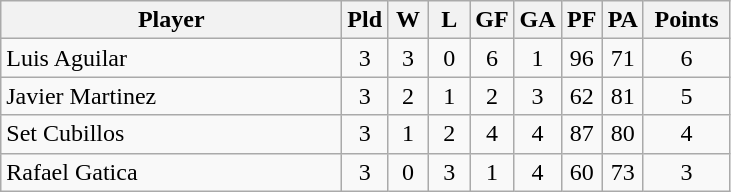<table class=wikitable style="text-align:center">
<tr>
<th width=220>Player</th>
<th width=20>Pld</th>
<th width=20>W</th>
<th width=20>L</th>
<th width=20>GF</th>
<th width=20>GA</th>
<th width=20>PF</th>
<th width=20>PA</th>
<th width=50>Points</th>
</tr>
<tr>
<td align=left> Luis Aguilar</td>
<td>3</td>
<td>3</td>
<td>0</td>
<td>6</td>
<td>1</td>
<td>96</td>
<td>71</td>
<td>6</td>
</tr>
<tr>
<td align=left> Javier Martinez</td>
<td>3</td>
<td>2</td>
<td>1</td>
<td>2</td>
<td>3</td>
<td>62</td>
<td>81</td>
<td>5</td>
</tr>
<tr>
<td align=left> Set Cubillos</td>
<td>3</td>
<td>1</td>
<td>2</td>
<td>4</td>
<td>4</td>
<td>87</td>
<td>80</td>
<td>4</td>
</tr>
<tr>
<td align=left> Rafael Gatica</td>
<td>3</td>
<td>0</td>
<td>3</td>
<td>1</td>
<td>4</td>
<td>60</td>
<td>73</td>
<td>3</td>
</tr>
</table>
